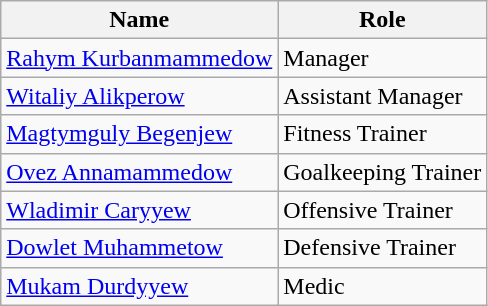<table class="wikitable">
<tr>
<th>Name</th>
<th>Role</th>
</tr>
<tr>
<td><a href='#'>Rahym Kurbanmammedow</a></td>
<td>Manager</td>
</tr>
<tr>
<td><a href='#'>Witaliy Alikperow</a></td>
<td>Assistant Manager</td>
</tr>
<tr>
<td><a href='#'>Magtymguly Begenjew</a></td>
<td>Fitness Trainer</td>
</tr>
<tr>
<td><a href='#'>Ovez Annamammedow</a></td>
<td>Goalkeeping Trainer</td>
</tr>
<tr>
<td><a href='#'>Wladimir Caryyew</a></td>
<td>Offensive Trainer</td>
</tr>
<tr>
<td><a href='#'>Dowlet Muhammetow</a></td>
<td>Defensive Trainer</td>
</tr>
<tr>
<td><a href='#'>Mukam Durdyyew</a></td>
<td>Medic</td>
</tr>
</table>
